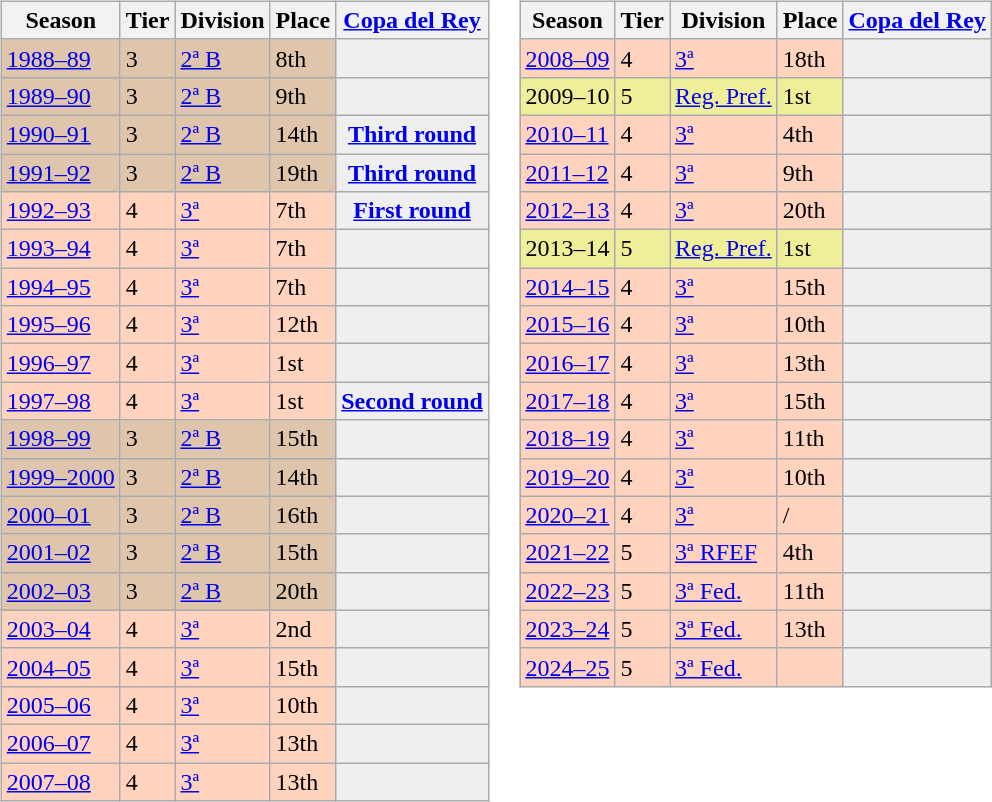<table>
<tr>
<td valign="top" width=0%><br><table class="wikitable">
<tr style="background:#f0f6fa;">
<th>Season</th>
<th>Tier</th>
<th>Division</th>
<th>Place</th>
<th><a href='#'>Copa del Rey</a></th>
</tr>
<tr>
<td style="background:#DEC5AB;"><a href='#'>1988–89</a></td>
<td style="background:#DEC5AB;">3</td>
<td style="background:#DEC5AB;"><a href='#'>2ª B</a></td>
<td style="background:#DEC5AB;">8th</td>
<td style="background:#efefef;"></td>
</tr>
<tr>
<td style="background:#DEC5AB;"><a href='#'>1989–90</a></td>
<td style="background:#DEC5AB;">3</td>
<td style="background:#DEC5AB;"><a href='#'>2ª B</a></td>
<td style="background:#DEC5AB;">9th</td>
<th style="background:#efefef;"></th>
</tr>
<tr>
<td style="background:#DEC5AB;"><a href='#'>1990–91</a></td>
<td style="background:#DEC5AB;">3</td>
<td style="background:#DEC5AB;"><a href='#'>2ª B</a></td>
<td style="background:#DEC5AB;">14th</td>
<th style="background:#efefef;"><a href='#'>Third round</a></th>
</tr>
<tr>
<td style="background:#DEC5AB;"><a href='#'>1991–92</a></td>
<td style="background:#DEC5AB;">3</td>
<td style="background:#DEC5AB;"><a href='#'>2ª B</a></td>
<td style="background:#DEC5AB;">19th</td>
<th style="background:#efefef;"><a href='#'>Third round</a></th>
</tr>
<tr>
<td style="background:#FFD3BD;"><a href='#'>1992–93</a></td>
<td style="background:#FFD3BD;">4</td>
<td style="background:#FFD3BD;"><a href='#'>3ª</a></td>
<td style="background:#FFD3BD;">7th</td>
<th style="background:#efefef;"><a href='#'>First round</a></th>
</tr>
<tr>
<td style="background:#FFD3BD;"><a href='#'>1993–94</a></td>
<td style="background:#FFD3BD;">4</td>
<td style="background:#FFD3BD;"><a href='#'>3ª</a></td>
<td style="background:#FFD3BD;">7th</td>
<td style="background:#efefef;"></td>
</tr>
<tr>
<td style="background:#FFD3BD;"><a href='#'>1994–95</a></td>
<td style="background:#FFD3BD;">4</td>
<td style="background:#FFD3BD;"><a href='#'>3ª</a></td>
<td style="background:#FFD3BD;">7th</td>
<th style="background:#efefef;"></th>
</tr>
<tr>
<td style="background:#FFD3BD;"><a href='#'>1995–96</a></td>
<td style="background:#FFD3BD;">4</td>
<td style="background:#FFD3BD;"><a href='#'>3ª</a></td>
<td style="background:#FFD3BD;">12th</td>
<th style="background:#efefef;"></th>
</tr>
<tr>
<td style="background:#FFD3BD;"><a href='#'>1996–97</a></td>
<td style="background:#FFD3BD;">4</td>
<td style="background:#FFD3BD;"><a href='#'>3ª</a></td>
<td style="background:#FFD3BD;">1st</td>
<th style="background:#efefef;"></th>
</tr>
<tr>
<td style="background:#FFD3BD;"><a href='#'>1997–98</a></td>
<td style="background:#FFD3BD;">4</td>
<td style="background:#FFD3BD;"><a href='#'>3ª</a></td>
<td style="background:#FFD3BD;">1st</td>
<th style="background:#efefef;"><a href='#'>Second round</a></th>
</tr>
<tr>
<td style="background:#DEC5AB;"><a href='#'>1998–99</a></td>
<td style="background:#DEC5AB;">3</td>
<td style="background:#DEC5AB;"><a href='#'>2ª B</a></td>
<td style="background:#DEC5AB;">15th</td>
<th style="background:#efefef;"></th>
</tr>
<tr>
<td style="background:#DEC5AB;"><a href='#'>1999–2000</a></td>
<td style="background:#DEC5AB;">3</td>
<td style="background:#DEC5AB;"><a href='#'>2ª B</a></td>
<td style="background:#DEC5AB;">14th</td>
<th style="background:#efefef;"></th>
</tr>
<tr>
<td style="background:#DEC5AB;"><a href='#'>2000–01</a></td>
<td style="background:#DEC5AB;">3</td>
<td style="background:#DEC5AB;"><a href='#'>2ª B</a></td>
<td style="background:#DEC5AB;">16th</td>
<th style="background:#efefef;"></th>
</tr>
<tr>
<td style="background:#DEC5AB;"><a href='#'>2001–02</a></td>
<td style="background:#DEC5AB;">3</td>
<td style="background:#DEC5AB;"><a href='#'>2ª B</a></td>
<td style="background:#DEC5AB;">15th</td>
<td style="background:#efefef;"></td>
</tr>
<tr>
<td style="background:#DEC5AB;"><a href='#'>2002–03</a></td>
<td style="background:#DEC5AB;">3</td>
<td style="background:#DEC5AB;"><a href='#'>2ª B</a></td>
<td style="background:#DEC5AB;">20th</td>
<td style="background:#efefef;"></td>
</tr>
<tr>
<td style="background:#FFD3BD;"><a href='#'>2003–04</a></td>
<td style="background:#FFD3BD;">4</td>
<td style="background:#FFD3BD;"><a href='#'>3ª</a></td>
<td style="background:#FFD3BD;">2nd</td>
<td style="background:#efefef;"></td>
</tr>
<tr>
<td style="background:#FFD3BD;"><a href='#'>2004–05</a></td>
<td style="background:#FFD3BD;">4</td>
<td style="background:#FFD3BD;"><a href='#'>3ª</a></td>
<td style="background:#FFD3BD;">15th</td>
<th style="background:#efefef;"></th>
</tr>
<tr>
<td style="background:#FFD3BD;"><a href='#'>2005–06</a></td>
<td style="background:#FFD3BD;">4</td>
<td style="background:#FFD3BD;"><a href='#'>3ª</a></td>
<td style="background:#FFD3BD;">10th</td>
<th style="background:#efefef;"></th>
</tr>
<tr>
<td style="background:#FFD3BD;"><a href='#'>2006–07</a></td>
<td style="background:#FFD3BD;">4</td>
<td style="background:#FFD3BD;"><a href='#'>3ª</a></td>
<td style="background:#FFD3BD;">13th</td>
<th style="background:#efefef;"></th>
</tr>
<tr>
<td style="background:#FFD3BD;"><a href='#'>2007–08</a></td>
<td style="background:#FFD3BD;">4</td>
<td style="background:#FFD3BD;"><a href='#'>3ª</a></td>
<td style="background:#FFD3BD;">13th</td>
<td style="background:#efefef;"></td>
</tr>
</table>
</td>
<td valign="top" width=0%><br><table class="wikitable">
<tr style="background:#f0f6fa;">
<th>Season</th>
<th>Tier</th>
<th>Division</th>
<th>Place</th>
<th><a href='#'>Copa del Rey</a></th>
</tr>
<tr>
<td style="background:#FFD3BD;"><a href='#'>2008–09</a></td>
<td style="background:#FFD3BD;">4</td>
<td style="background:#FFD3BD;"><a href='#'>3ª</a></td>
<td style="background:#FFD3BD;">18th</td>
<td style="background:#efefef;"></td>
</tr>
<tr>
<td style="background:#EFEF99;">2009–10</td>
<td style="background:#EFEF99;">5</td>
<td style="background:#EFEF99;"><a href='#'>Reg. Pref.</a></td>
<td style="background:#EFEF99;">1st</td>
<th style="background:#efefef;"></th>
</tr>
<tr>
<td style="background:#FFD3BD;"><a href='#'>2010–11</a></td>
<td style="background:#FFD3BD;">4</td>
<td style="background:#FFD3BD;"><a href='#'>3ª</a></td>
<td style="background:#FFD3BD;">4th</td>
<td style="background:#efefef;"></td>
</tr>
<tr>
<td style="background:#FFD3BD;"><a href='#'>2011–12</a></td>
<td style="background:#FFD3BD;">4</td>
<td style="background:#FFD3BD;"><a href='#'>3ª</a></td>
<td style="background:#FFD3BD;">9th</td>
<td style="background:#efefef;"></td>
</tr>
<tr>
<td style="background:#FFD3BD;"><a href='#'>2012–13</a></td>
<td style="background:#FFD3BD;">4</td>
<td style="background:#FFD3BD;"><a href='#'>3ª</a></td>
<td style="background:#FFD3BD;">20th</td>
<td style="background:#efefef;"></td>
</tr>
<tr>
<td style="background:#EFEF99;">2013–14</td>
<td style="background:#EFEF99;">5</td>
<td style="background:#EFEF99;"><a href='#'>Reg. Pref.</a></td>
<td style="background:#EFEF99;">1st</td>
<th style="background:#efefef;"></th>
</tr>
<tr>
<td style="background:#FFD3BD;"><a href='#'>2014–15</a></td>
<td style="background:#FFD3BD;">4</td>
<td style="background:#FFD3BD;"><a href='#'>3ª</a></td>
<td style="background:#FFD3BD;">15th</td>
<td style="background:#efefef;"></td>
</tr>
<tr>
<td style="background:#FFD3BD;"><a href='#'>2015–16</a></td>
<td style="background:#FFD3BD;">4</td>
<td style="background:#FFD3BD;"><a href='#'>3ª</a></td>
<td style="background:#FFD3BD;">10th</td>
<td style="background:#efefef;"></td>
</tr>
<tr>
<td style="background:#FFD3BD;"><a href='#'>2016–17</a></td>
<td style="background:#FFD3BD;">4</td>
<td style="background:#FFD3BD;"><a href='#'>3ª</a></td>
<td style="background:#FFD3BD;">13th</td>
<td style="background:#efefef;"></td>
</tr>
<tr>
<td style="background:#FFD3BD;"><a href='#'>2017–18</a></td>
<td style="background:#FFD3BD;">4</td>
<td style="background:#FFD3BD;"><a href='#'>3ª</a></td>
<td style="background:#FFD3BD;">15th</td>
<td style="background:#efefef;"></td>
</tr>
<tr>
<td style="background:#FFD3BD;"><a href='#'>2018–19</a></td>
<td style="background:#FFD3BD;">4</td>
<td style="background:#FFD3BD;"><a href='#'>3ª</a></td>
<td style="background:#FFD3BD;">11th</td>
<td style="background:#efefef;"></td>
</tr>
<tr>
<td style="background:#FFD3BD;"><a href='#'>2019–20</a></td>
<td style="background:#FFD3BD;">4</td>
<td style="background:#FFD3BD;"><a href='#'>3ª</a></td>
<td style="background:#FFD3BD;">10th</td>
<td style="background:#efefef;"></td>
</tr>
<tr>
<td style="background:#FFD3BD;"><a href='#'>2020–21</a></td>
<td style="background:#FFD3BD;">4</td>
<td style="background:#FFD3BD;"><a href='#'>3ª</a></td>
<td style="background:#FFD3BD;"> / </td>
<td style="background:#efefef;"></td>
</tr>
<tr>
<td style="background:#FFD3BD;"><a href='#'>2021–22</a></td>
<td style="background:#FFD3BD;">5</td>
<td style="background:#FFD3BD;"><a href='#'>3ª RFEF</a></td>
<td style="background:#FFD3BD;">4th</td>
<td style="background:#efefef;"></td>
</tr>
<tr>
<td style="background:#FFD3BD;"><a href='#'>2022–23</a></td>
<td style="background:#FFD3BD;">5</td>
<td style="background:#FFD3BD;"><a href='#'>3ª Fed.</a></td>
<td style="background:#FFD3BD;">11th</td>
<td style="background:#efefef;"></td>
</tr>
<tr>
<td style="background:#FFD3BD;"><a href='#'>2023–24</a></td>
<td style="background:#FFD3BD;">5</td>
<td style="background:#FFD3BD;"><a href='#'>3ª Fed.</a></td>
<td style="background:#FFD3BD;">13th</td>
<td style="background:#efefef;"></td>
</tr>
<tr>
<td style="background:#FFD3BD;"><a href='#'>2024–25</a></td>
<td style="background:#FFD3BD;">5</td>
<td style="background:#FFD3BD;"><a href='#'>3ª Fed.</a></td>
<td style="background:#FFD3BD;"></td>
<td style="background:#efefef;"></td>
</tr>
</table>
</td>
</tr>
</table>
